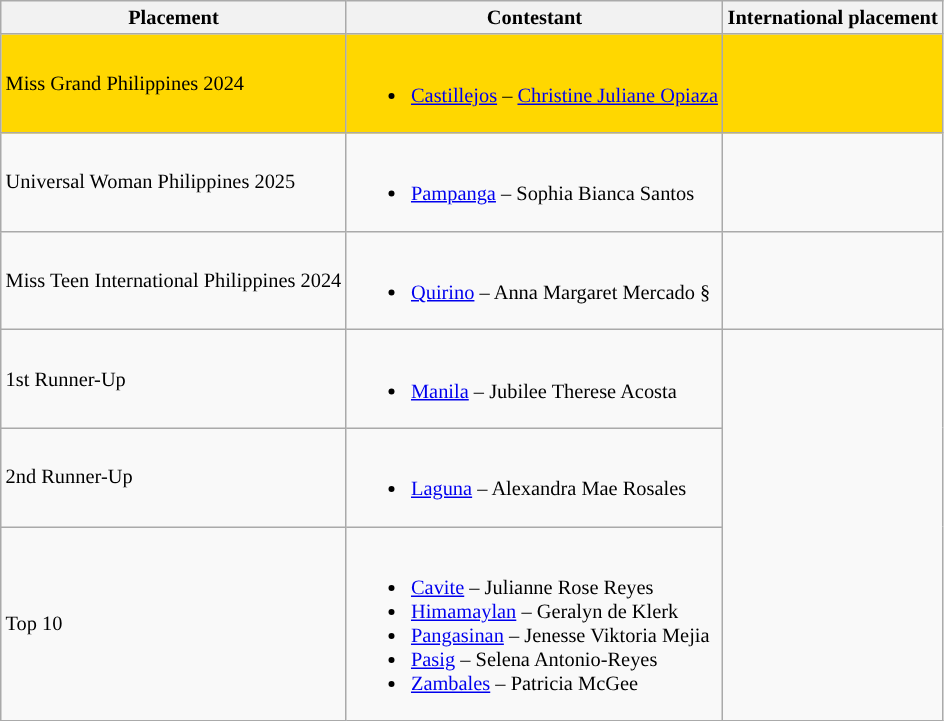<table class="wikitable" style="font-size: 85%;">
<tr>
<th>Placement</th>
<th>Contestant</th>
<th>International placement</th>
</tr>
<tr style="background:gold">
<td>Miss Grand Philippines 2024</td>
<td><br><ul><li><a href='#'>Castillejos</a> – <a href='#'>Christine Juliane Opiaza</a></li></ul></td>
<td></td>
</tr>
<tr>
<td>Universal Woman Philippines 2025</td>
<td><br><ul><li><a href='#'>Pampanga</a> – Sophia Bianca Santos</li></ul></td>
<td></td>
</tr>
<tr>
<td>Miss Teen International Philippines 2024</td>
<td><br><ul><li><a href='#'>Quirino</a> – Anna Margaret Mercado §</li></ul></td>
<td></td>
</tr>
<tr>
<td>1st Runner-Up</td>
<td><br><ul><li><a href='#'>Manila</a> – Jubilee Therese Acosta</li></ul></td>
</tr>
<tr>
<td>2nd Runner-Up</td>
<td><br><ul><li><a href='#'>Laguna</a> – Alexandra Mae Rosales</li></ul></td>
</tr>
<tr>
<td>Top 10</td>
<td><br><ul><li><a href='#'>Cavite</a> – Julianne Rose Reyes</li><li><a href='#'>Himamaylan</a> – Geralyn de Klerk</li><li><a href='#'>Pangasinan</a> – Jenesse Viktoria Mejia</li><li><a href='#'>Pasig</a> – Selena Antonio-Reyes</li><li><a href='#'>Zambales</a> – Patricia McGee</li></ul></td>
</tr>
</table>
